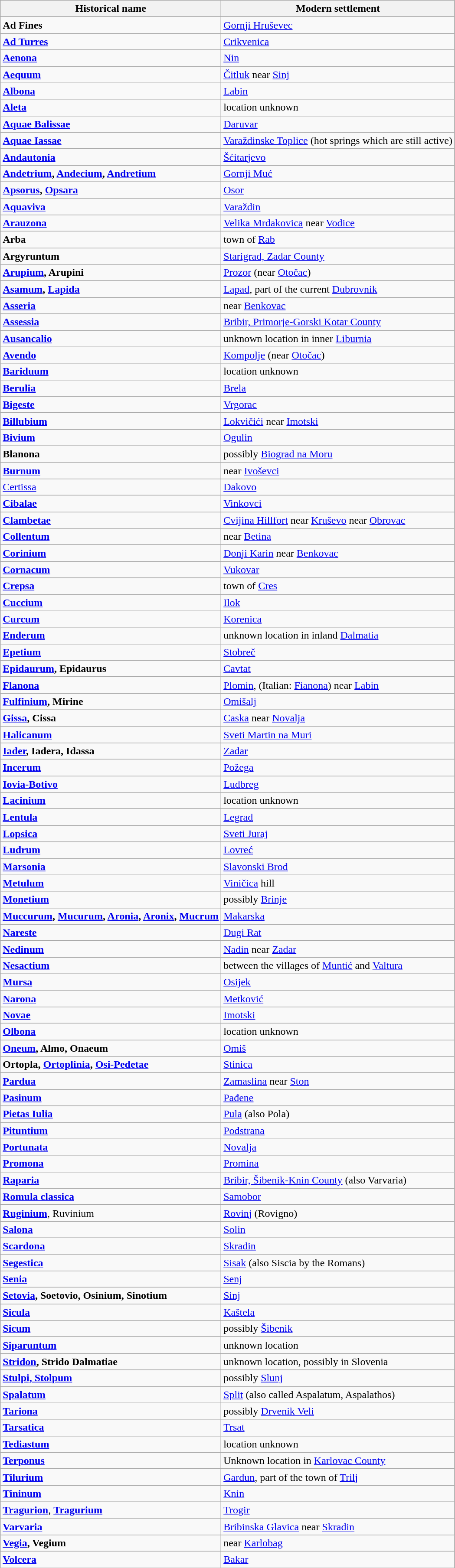<table class="wikitable">
<tr>
<th>Historical name</th>
<th>Modern settlement</th>
</tr>
<tr>
<td><strong>Ad Fines</strong></td>
<td><a href='#'>Gornji Hruševec</a></td>
</tr>
<tr>
<td><strong><a href='#'>Ad Turres</a></strong></td>
<td><a href='#'>Crikvenica</a></td>
</tr>
<tr>
<td><strong><a href='#'>Aenona</a></strong></td>
<td><a href='#'>Nin</a></td>
</tr>
<tr>
<td><strong><a href='#'>Aequum</a></strong></td>
<td><a href='#'>Čitluk</a> near <a href='#'>Sinj</a></td>
</tr>
<tr>
<td><strong><a href='#'>Albona</a></strong></td>
<td><a href='#'>Labin</a></td>
</tr>
<tr>
<td><strong><a href='#'>Aleta</a></strong></td>
<td>location unknown</td>
</tr>
<tr>
<td><strong><a href='#'>Aquae Balissae</a></strong></td>
<td><a href='#'>Daruvar</a></td>
</tr>
<tr>
<td><strong><a href='#'>Aquae Iassae</a></strong></td>
<td><a href='#'>Varaždinske Toplice</a> (hot springs which are still active)</td>
</tr>
<tr>
<td><strong><a href='#'>Andautonia</a></strong></td>
<td><a href='#'>Šćitarjevo</a></td>
</tr>
<tr>
<td><strong><a href='#'>Andetrium</a>, <a href='#'>Andecium</a>, <a href='#'>Andretium</a></strong></td>
<td><a href='#'>Gornji Muć</a></td>
</tr>
<tr>
<td><strong><a href='#'>Apsorus</a>, <a href='#'>Opsara</a></strong></td>
<td><a href='#'>Osor</a></td>
</tr>
<tr>
<td><strong><a href='#'>Aquaviva</a></strong></td>
<td><a href='#'>Varaždin</a></td>
</tr>
<tr>
<td><strong><a href='#'>Arauzona</a></strong></td>
<td><a href='#'>Velika Mrdakovica</a> near <a href='#'>Vodice</a></td>
</tr>
<tr>
<td><strong>Arba</strong></td>
<td>town of <a href='#'>Rab</a></td>
</tr>
<tr>
<td><strong>Argyruntum</strong></td>
<td><a href='#'>Starigrad, Zadar County</a></td>
</tr>
<tr>
<td><strong><a href='#'>Arupium</a>, Arupini</strong></td>
<td><a href='#'>Prozor</a> (near <a href='#'>Otočac</a>)</td>
</tr>
<tr>
<td><strong><a href='#'>Asamum</a>, <a href='#'>Lapida</a></strong></td>
<td><a href='#'>Lapad</a>, part of the current <a href='#'>Dubrovnik</a></td>
</tr>
<tr>
<td><strong><a href='#'>Asseria</a></strong></td>
<td>near <a href='#'>Benkovac</a></td>
</tr>
<tr>
<td><strong><a href='#'>Assessia</a></strong></td>
<td><a href='#'>Bribir, Primorje-Gorski Kotar County</a></td>
</tr>
<tr>
<td><strong><a href='#'>Ausancalio</a></strong></td>
<td>unknown location in inner <a href='#'>Liburnia</a></td>
</tr>
<tr>
<td><strong><a href='#'>Avendo</a></strong></td>
<td><a href='#'>Kompolje</a> (near <a href='#'>Otočac</a>)</td>
</tr>
<tr>
<td><strong><a href='#'>Bariduum</a></strong></td>
<td>location unknown</td>
</tr>
<tr>
<td><strong><a href='#'>Berulia</a></strong></td>
<td><a href='#'>Brela</a></td>
</tr>
<tr>
<td><strong><a href='#'>Bigeste</a></strong></td>
<td><a href='#'>Vrgorac</a></td>
</tr>
<tr>
<td><strong><a href='#'>Billubium</a></strong></td>
<td><a href='#'>Lokvičići</a> near <a href='#'>Imotski</a></td>
</tr>
<tr>
<td><strong><a href='#'>Bivium</a></strong></td>
<td><a href='#'>Ogulin</a></td>
</tr>
<tr>
<td><strong>Blanona</strong></td>
<td>possibly <a href='#'>Biograd na Moru</a></td>
</tr>
<tr>
<td><strong><a href='#'>Burnum</a></strong></td>
<td>near <a href='#'>Ivoševci</a></td>
</tr>
<tr>
<td><a href='#'>Certissa</a></td>
<td><a href='#'>Đakovo</a></td>
</tr>
<tr>
<td><strong><a href='#'>Cibalae</a></strong></td>
<td><a href='#'>Vinkovci</a></td>
</tr>
<tr>
<td><strong><a href='#'>Clambetae</a></strong></td>
<td><a href='#'>Cvijina Hillfort</a> near <a href='#'>Kruševo</a> near <a href='#'>Obrovac</a></td>
</tr>
<tr>
<td><strong><a href='#'>Collentum</a></strong></td>
<td>near <a href='#'>Betina</a></td>
</tr>
<tr>
<td><strong><a href='#'>Corinium</a></strong></td>
<td><a href='#'>Donji Karin</a> near <a href='#'>Benkovac</a></td>
</tr>
<tr>
<td><strong><a href='#'>Cornacum</a></strong></td>
<td><a href='#'>Vukovar</a></td>
</tr>
<tr>
<td><strong><a href='#'>Crepsa</a></strong></td>
<td>town of <a href='#'>Cres</a></td>
</tr>
<tr>
<td><strong><a href='#'>Cuccium</a></strong></td>
<td><a href='#'>Ilok</a></td>
</tr>
<tr>
<td><strong><a href='#'>Curcum</a></strong></td>
<td><a href='#'>Korenica</a></td>
</tr>
<tr>
<td><strong><a href='#'>Enderum</a></strong></td>
<td>unknown location in inland <a href='#'>Dalmatia</a></td>
</tr>
<tr>
<td><strong><a href='#'>Epetium</a></strong></td>
<td><a href='#'>Stobreč</a></td>
</tr>
<tr>
<td><strong><a href='#'>Epidaurum</a>, Epidaurus</strong></td>
<td><a href='#'>Cavtat</a></td>
</tr>
<tr>
<td><strong><a href='#'>Flanona</a></strong></td>
<td><a href='#'>Plomin</a>, (Italian: <a href='#'>Fianona</a>) near <a href='#'>Labin</a></td>
</tr>
<tr>
<td><strong><a href='#'>Fulfinium</a>, Mirine</strong></td>
<td><a href='#'>Omišalj</a></td>
</tr>
<tr>
<td><strong><a href='#'>Gissa</a>, Cissa</strong></td>
<td><a href='#'>Caska</a> near <a href='#'>Novalja</a></td>
</tr>
<tr>
<td><strong><a href='#'>Halicanum</a></strong></td>
<td><a href='#'>Sveti Martin na Muri</a></td>
</tr>
<tr>
<td><strong><a href='#'>Iader</a>, Iadera, Idassa</strong></td>
<td><a href='#'>Zadar</a></td>
</tr>
<tr>
<td><strong><a href='#'>Incerum</a></strong></td>
<td><a href='#'>Požega</a></td>
</tr>
<tr>
<td><strong><a href='#'>Iovia-Botivo</a></strong></td>
<td><a href='#'>Ludbreg</a></td>
</tr>
<tr>
<td><strong><a href='#'>Lacinium</a></strong></td>
<td>location unknown</td>
</tr>
<tr>
<td><strong><a href='#'>Lentula</a></strong></td>
<td><a href='#'>Legrad</a></td>
</tr>
<tr>
<td><strong><a href='#'>Lopsica</a></strong></td>
<td><a href='#'>Sveti Juraj</a></td>
</tr>
<tr>
<td><strong><a href='#'>Ludrum</a></strong></td>
<td><a href='#'>Lovreć</a></td>
</tr>
<tr>
<td><strong><a href='#'>Marsonia</a></strong></td>
<td><a href='#'>Slavonski Brod</a></td>
</tr>
<tr>
<td><strong><a href='#'>Metulum</a></strong></td>
<td><a href='#'>Viničica</a> hill</td>
</tr>
<tr>
<td><strong><a href='#'>Monetium</a></strong></td>
<td>possibly <a href='#'>Brinje</a></td>
</tr>
<tr>
<td><strong><a href='#'>Muccurum</a>, <a href='#'>Mucurum</a>, <a href='#'>Aronia</a>, <a href='#'>Aronix</a>, <a href='#'>Mucrum</a></strong></td>
<td><a href='#'>Makarska</a></td>
</tr>
<tr>
<td><strong><a href='#'>Nareste</a></strong></td>
<td><a href='#'>Dugi Rat</a></td>
</tr>
<tr>
<td><strong><a href='#'>Nedinum</a></strong></td>
<td><a href='#'>Nadin</a> near <a href='#'>Zadar</a></td>
</tr>
<tr>
<td><strong><a href='#'>Nesactium</a></strong></td>
<td>between the villages of <a href='#'>Muntić</a> and <a href='#'>Valtura</a></td>
</tr>
<tr>
<td><strong><a href='#'>Mursa</a></strong></td>
<td><a href='#'>Osijek</a></td>
</tr>
<tr>
<td><strong><a href='#'>Narona</a></strong></td>
<td><a href='#'>Metković</a></td>
</tr>
<tr>
<td><strong><a href='#'>Novae</a></strong></td>
<td><a href='#'>Imotski</a></td>
</tr>
<tr>
<td><strong><a href='#'>Olbona</a></strong></td>
<td>location unknown</td>
</tr>
<tr>
<td><strong><a href='#'>Oneum</a>, Almo, Onaeum</strong></td>
<td><a href='#'>Omiš</a></td>
</tr>
<tr>
<td><strong>Ortopla, <a href='#'>Ortoplinia</a>, <a href='#'>Osi-Pedetae</a></strong></td>
<td><a href='#'>Stinica</a></td>
</tr>
<tr>
<td><strong><a href='#'>Pardua</a></strong></td>
<td><a href='#'>Zamaslina</a> near <a href='#'>Ston</a></td>
</tr>
<tr>
<td><strong><a href='#'>Pasinum</a></strong></td>
<td><a href='#'>Pađene</a></td>
</tr>
<tr>
<td><strong><a href='#'>Pietas Iulia</a></strong></td>
<td><a href='#'>Pula</a> (also Pola)</td>
</tr>
<tr>
<td><strong><a href='#'>Pituntium</a></strong></td>
<td><a href='#'>Podstrana</a></td>
</tr>
<tr>
<td><strong><a href='#'>Portunata</a></strong></td>
<td><a href='#'>Novalja</a></td>
</tr>
<tr>
<td><strong><a href='#'>Promona</a></strong></td>
<td><a href='#'>Promina</a></td>
</tr>
<tr>
<td><strong><a href='#'>Raparia</a></strong></td>
<td><a href='#'>Bribir, Šibenik-Knin County</a> (also Varvaria)</td>
</tr>
<tr>
<td><strong><a href='#'>Romula classica</a></strong></td>
<td><a href='#'>Samobor</a></td>
</tr>
<tr>
<td><strong><a href='#'>Ruginium</a></strong>, Ruvinium</td>
<td><a href='#'>Rovinj</a> (Rovigno)</td>
</tr>
<tr>
<td><strong><a href='#'>Salona</a></strong></td>
<td><a href='#'>Solin</a></td>
</tr>
<tr>
<td><strong><a href='#'>Scardona</a></strong></td>
<td><a href='#'>Skradin</a></td>
</tr>
<tr>
<td><strong><a href='#'>Segestica</a></strong></td>
<td><a href='#'>Sisak</a> (also Siscia by the Romans)</td>
</tr>
<tr>
<td><strong><a href='#'>Senia</a></strong></td>
<td><a href='#'>Senj</a></td>
</tr>
<tr>
<td><strong><a href='#'>Setovia</a>, Soetovio, Osinium, Sinotium</strong></td>
<td><a href='#'>Sinj</a></td>
</tr>
<tr>
<td><strong><a href='#'>Sicula</a></strong></td>
<td><a href='#'>Kaštela</a></td>
</tr>
<tr>
<td><strong><a href='#'>Sicum</a></strong></td>
<td>possibly <a href='#'>Šibenik</a></td>
</tr>
<tr>
<td><strong><a href='#'>Siparuntum</a></strong></td>
<td>unknown location</td>
</tr>
<tr>
<td><strong><a href='#'>Stridon</a>, Strido Dalmatiae</strong></td>
<td>unknown location, possibly in Slovenia</td>
</tr>
<tr>
<td><strong><a href='#'>Stulpi, Stolpum</a></strong></td>
<td>possibly <a href='#'>Slunj</a></td>
</tr>
<tr>
<td><strong><a href='#'>Spalatum</a></strong></td>
<td><a href='#'>Split</a> (also called Aspalatum, Aspalathos)</td>
</tr>
<tr>
<td><strong><a href='#'>Tariona</a></strong></td>
<td>possibly <a href='#'>Drvenik Veli</a></td>
</tr>
<tr>
<td><strong><a href='#'>Tarsatica</a></strong></td>
<td><a href='#'>Trsat</a></td>
</tr>
<tr>
<td><strong><a href='#'>Tediastum</a></strong></td>
<td>location unknown</td>
</tr>
<tr>
<td><strong><a href='#'>Terponus</a></strong></td>
<td>Unknown location in <a href='#'>Karlovac County</a></td>
</tr>
<tr>
<td><strong><a href='#'>Tilurium</a></strong></td>
<td><a href='#'>Gardun</a>, part of the town of <a href='#'>Trilj</a></td>
</tr>
<tr>
<td><strong><a href='#'>Tininum</a></strong></td>
<td><a href='#'>Knin</a></td>
</tr>
<tr>
<td><strong><a href='#'>Tragurion</a></strong>, <strong><a href='#'>Tragurium</a></strong></td>
<td><a href='#'>Trogir</a></td>
</tr>
<tr>
<td><strong><a href='#'>Varvaria</a></strong></td>
<td><a href='#'>Bribinska Glavica</a> near <a href='#'>Skradin</a></td>
</tr>
<tr>
<td><strong><a href='#'>Vegia</a>, Vegium</strong></td>
<td>near <a href='#'>Karlobag</a></td>
</tr>
<tr>
<td><strong><a href='#'>Volcera</a></strong></td>
<td><a href='#'>Bakar</a></td>
</tr>
<tr>
</tr>
</table>
